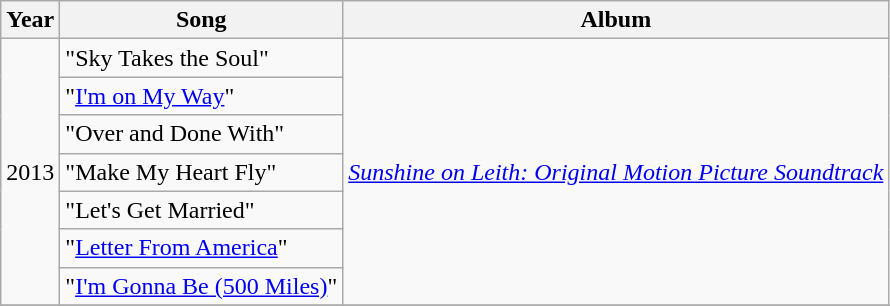<table class="wikitable">
<tr>
<th>Year</th>
<th>Song</th>
<th>Album</th>
</tr>
<tr>
<td rowspan="7">2013</td>
<td>"Sky Takes the Soul"</td>
<td rowspan="7"><em><a href='#'>Sunshine on Leith: Original Motion Picture Soundtrack</a></em></td>
</tr>
<tr>
<td>"<a href='#'>I'm on My Way</a>"</td>
</tr>
<tr>
<td>"Over and Done With"</td>
</tr>
<tr>
<td>"Make My Heart Fly"</td>
</tr>
<tr>
<td>"Let's Get Married"</td>
</tr>
<tr>
<td>"<a href='#'>Letter From America</a>"</td>
</tr>
<tr>
<td>"<a href='#'>I'm Gonna Be (500 Miles)</a>"</td>
</tr>
<tr>
</tr>
</table>
